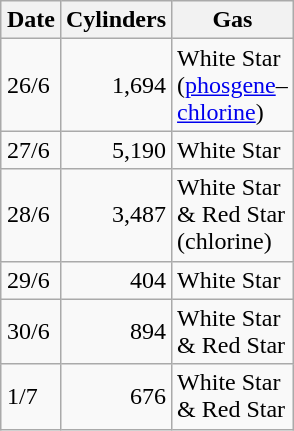<table class="wikitable" align=right style="margin:0 0 1em 1em">
<tr>
<th>Date</th>
<th>Cylinders</th>
<th>Gas</th>
</tr>
<tr>
<td>26/6</td>
<td align="right">1,694</td>
<td>White Star<br> (<a href='#'>phosgene</a>–<br><a href='#'>chlorine</a>)</td>
</tr>
<tr>
<td>27/6</td>
<td align="right">5,190</td>
<td>White Star</td>
</tr>
<tr>
<td>28/6</td>
<td align="right">3,487</td>
<td>White Star<br>& Red Star<br>(chlorine)</td>
</tr>
<tr>
<td>29/6</td>
<td align="right">404</td>
<td>White Star</td>
</tr>
<tr>
<td>30/6</td>
<td align="right">894</td>
<td>White Star<br>& Red Star</td>
</tr>
<tr>
<td>1/7</td>
<td align="right">676</td>
<td>White Star<br>& Red Star</td>
</tr>
</table>
